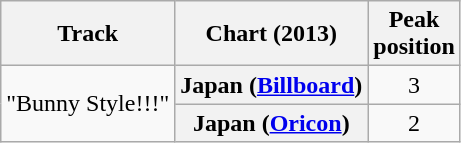<table class="wikitable sortable plainrowheaders" border="1">
<tr>
<th>Track</th>
<th scope="col">Chart (2013)</th>
<th scope="col">Peak<br>position</th>
</tr>
<tr>
<td rowspan="2">"Bunny Style!!!"</td>
<th scope="row">Japan (<a href='#'>Billboard</a>)</th>
<td align="center">3</td>
</tr>
<tr>
<th scope="row">Japan (<a href='#'>Oricon</a>)</th>
<td align="center">2</td>
</tr>
</table>
